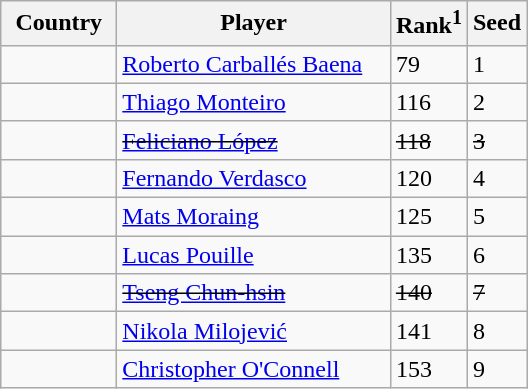<table class="sortable wikitable">
<tr>
<th width="70">Country</th>
<th width="175">Player</th>
<th>Rank<sup>1</sup></th>
<th>Seed</th>
</tr>
<tr>
<td></td>
<td><a href='#'>Roberto Carballés Baena</a></td>
<td>79</td>
<td>1</td>
</tr>
<tr>
<td></td>
<td><a href='#'>Thiago Monteiro</a></td>
<td>116</td>
<td>2</td>
</tr>
<tr>
<td><s></s></td>
<td><s><a href='#'>Feliciano López</a></s></td>
<td><s>118</s></td>
<td><s>3</s></td>
</tr>
<tr>
<td></td>
<td><a href='#'>Fernando Verdasco</a></td>
<td>120</td>
<td>4</td>
</tr>
<tr>
<td></td>
<td><a href='#'>Mats Moraing</a></td>
<td>125</td>
<td>5</td>
</tr>
<tr>
<td></td>
<td><a href='#'>Lucas Pouille</a></td>
<td>135</td>
<td>6</td>
</tr>
<tr>
<td><s></s></td>
<td><s><a href='#'>Tseng Chun-hsin</a></s></td>
<td><s>140</s></td>
<td><s>7</s></td>
</tr>
<tr>
<td></td>
<td><a href='#'>Nikola Milojević</a></td>
<td>141</td>
<td>8</td>
</tr>
<tr>
<td></td>
<td><a href='#'>Christopher O'Connell</a></td>
<td>153</td>
<td>9</td>
</tr>
</table>
